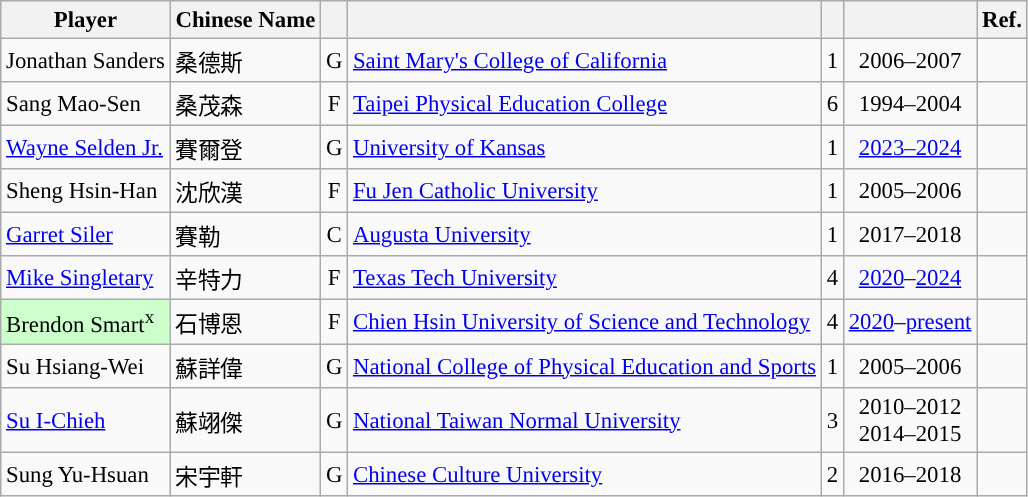<table class="wikitable sortable" style="font-size:95%; text-align:left;">
<tr>
<th>Player</th>
<th>Chinese Name</th>
<th></th>
<th></th>
<th></th>
<th></th>
<th>Ref.</th>
</tr>
<tr>
<td>Jonathan Sanders</td>
<td>桑德斯</td>
<td align="center">G</td>
<td><a href='#'>Saint Mary's College of California</a></td>
<td align="center">1</td>
<td align="center">2006–2007</td>
<td></td>
</tr>
<tr>
<td>Sang Mao-Sen</td>
<td>桑茂森</td>
<td align="center">F</td>
<td><a href='#'>Taipei Physical Education College</a></td>
<td align="center">6</td>
<td align="center">1994–2004</td>
<td></td>
</tr>
<tr>
<td><a href='#'>Wayne Selden Jr.</a></td>
<td>賽爾登</td>
<td align="center">G</td>
<td><a href='#'>University of Kansas</a></td>
<td align="center">1</td>
<td align="center"><a href='#'>2023–2024</a></td>
<td></td>
</tr>
<tr>
<td>Sheng Hsin-Han</td>
<td>沈欣漢</td>
<td align="center">F</td>
<td><a href='#'>Fu Jen Catholic University</a></td>
<td align="center">1</td>
<td align="center">2005–2006</td>
<td></td>
</tr>
<tr>
<td><a href='#'>Garret Siler</a></td>
<td>賽勒</td>
<td align="center">C</td>
<td><a href='#'>Augusta University</a></td>
<td align="center">1</td>
<td align="center">2017–2018</td>
<td></td>
</tr>
<tr>
<td><a href='#'>Mike Singletary</a></td>
<td>辛特力</td>
<td align="center">F</td>
<td><a href='#'>Texas Tech University</a></td>
<td align="center">4</td>
<td align="center"><a href='#'>2020</a>–<a href='#'>2024</a></td>
<td></td>
</tr>
<tr>
<td bgcolor="#CCFFCC">Brendon Smart<sup>x</sup></td>
<td>石博恩</td>
<td align="center">F</td>
<td><a href='#'>Chien Hsin University of Science and Technology</a></td>
<td align="center">4</td>
<td align="center"><a href='#'>2020</a>–<a href='#'>present</a></td>
<td></td>
</tr>
<tr>
<td>Su Hsiang-Wei</td>
<td>蘇詳偉</td>
<td align="center">G</td>
<td><a href='#'>National College of Physical Education and Sports</a></td>
<td align="center">1</td>
<td align="center">2005–2006</td>
<td></td>
</tr>
<tr>
<td><a href='#'>Su I-Chieh</a></td>
<td>蘇翊傑</td>
<td align="center">G</td>
<td><a href='#'>National Taiwan Normal University</a></td>
<td align="center">3</td>
<td align="center">2010–2012<br>2014–2015</td>
<td></td>
</tr>
<tr>
<td>Sung Yu-Hsuan</td>
<td>宋宇軒</td>
<td align="center">G</td>
<td><a href='#'>Chinese Culture University</a></td>
<td align="center">2</td>
<td align="center">2016–2018</td>
<td></td>
</tr>
</table>
